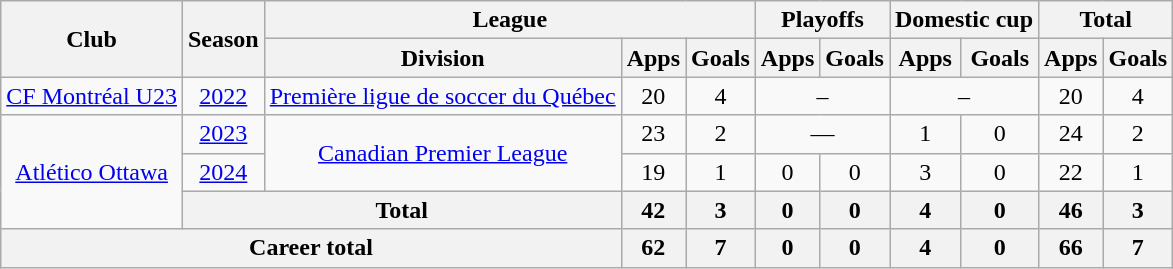<table class="wikitable" style="text-align:center">
<tr>
<th rowspan="2">Club</th>
<th rowspan="2">Season</th>
<th colspan="3">League</th>
<th colspan="2">Playoffs</th>
<th colspan="2">Domestic cup</th>
<th colspan="2">Total</th>
</tr>
<tr>
<th>Division</th>
<th>Apps</th>
<th>Goals</th>
<th>Apps</th>
<th>Goals</th>
<th>Apps</th>
<th>Goals</th>
<th>Apps</th>
<th>Goals</th>
</tr>
<tr>
<td><a href='#'>CF Montréal U23</a></td>
<td><a href='#'>2022</a></td>
<td><a href='#'>Première ligue de soccer du Québec</a></td>
<td>20</td>
<td>4</td>
<td colspan="2">–</td>
<td colspan="2">–</td>
<td>20</td>
<td>4</td>
</tr>
<tr>
<td rowspan="3"><a href='#'>Atlético Ottawa</a></td>
<td><a href='#'>2023</a></td>
<td rowspan="2"><a href='#'>Canadian Premier League</a></td>
<td>23</td>
<td>2</td>
<td colspan="2">—</td>
<td>1</td>
<td>0</td>
<td>24</td>
<td>2</td>
</tr>
<tr>
<td><a href='#'>2024</a></td>
<td>19</td>
<td>1</td>
<td>0</td>
<td>0</td>
<td>3</td>
<td>0</td>
<td>22</td>
<td>1</td>
</tr>
<tr>
<th colspan="2">Total</th>
<th>42</th>
<th>3</th>
<th>0</th>
<th>0</th>
<th>4</th>
<th>0</th>
<th>46</th>
<th>3</th>
</tr>
<tr>
<th colspan="3">Career total</th>
<th>62</th>
<th>7</th>
<th>0</th>
<th>0</th>
<th>4</th>
<th>0</th>
<th>66</th>
<th>7</th>
</tr>
</table>
